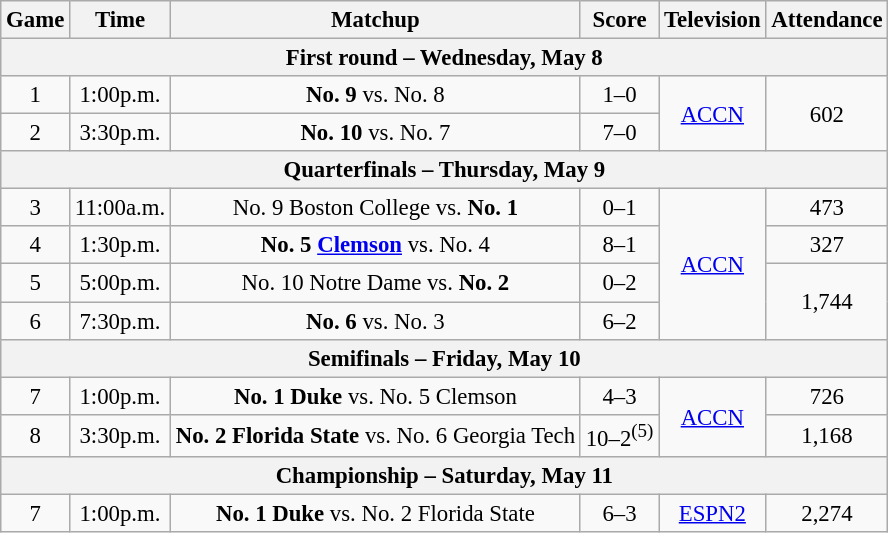<table class="wikitable" style="font-size: 95%;text-align:center">
<tr>
<th>Game</th>
<th>Time</th>
<th>Matchup</th>
<th>Score</th>
<th>Television</th>
<th>Attendance</th>
</tr>
<tr>
<th colspan="6">First round – Wednesday, May 8</th>
</tr>
<tr>
<td>1</td>
<td>1:00p.m.</td>
<td><strong>No. 9 </strong> vs. No. 8 </td>
<td>1–0</td>
<td rowspan=2><a href='#'>ACCN</a></td>
<td rowspan="2">602</td>
</tr>
<tr>
<td>2</td>
<td>3:30p.m.</td>
<td><strong>No. 10 </strong> vs. No. 7 </td>
<td>7–0</td>
</tr>
<tr>
<th colspan="6">Quarterfinals – Thursday, May 9</th>
</tr>
<tr>
<td>3</td>
<td>11:00a.m.</td>
<td>No. 9 Boston College vs. <strong>No. 1 </strong></td>
<td>0–1</td>
<td rowspan=4><a href='#'>ACCN</a></td>
<td>473</td>
</tr>
<tr>
<td>4</td>
<td>1:30p.m.</td>
<td><strong>No. 5 <a href='#'>Clemson</a></strong> vs. No. 4 </td>
<td>8–1</td>
<td>327</td>
</tr>
<tr>
<td>5</td>
<td>5:00p.m.</td>
<td>No. 10 Notre Dame vs. <strong>No. 2 </strong></td>
<td>0–2</td>
<td rowspan="2">1,744</td>
</tr>
<tr>
<td>6</td>
<td>7:30p.m.</td>
<td><strong>No. 6 </strong> vs. No. 3 </td>
<td>6–2</td>
</tr>
<tr>
<th colspan="6">Semifinals – Friday, May 10</th>
</tr>
<tr>
<td>7</td>
<td>1:00p.m.</td>
<td><strong>No. 1 Duke</strong> vs. No. 5 Clemson</td>
<td>4–3</td>
<td rowspan=2><a href='#'>ACCN</a></td>
<td>726</td>
</tr>
<tr>
<td>8</td>
<td>3:30p.m.</td>
<td><strong>No. 2 Florida State</strong> vs. No. 6 Georgia Tech</td>
<td>10–2<sup>(5)</sup></td>
<td>1,168</td>
</tr>
<tr>
<th colspan="6">Championship – Saturday, May 11</th>
</tr>
<tr>
<td>7</td>
<td>1:00p.m.</td>
<td><strong>No. 1 Duke</strong> vs. No. 2 Florida State</td>
<td>6–3</td>
<td><a href='#'>ESPN2</a></td>
<td>2,274</td>
</tr>
</table>
